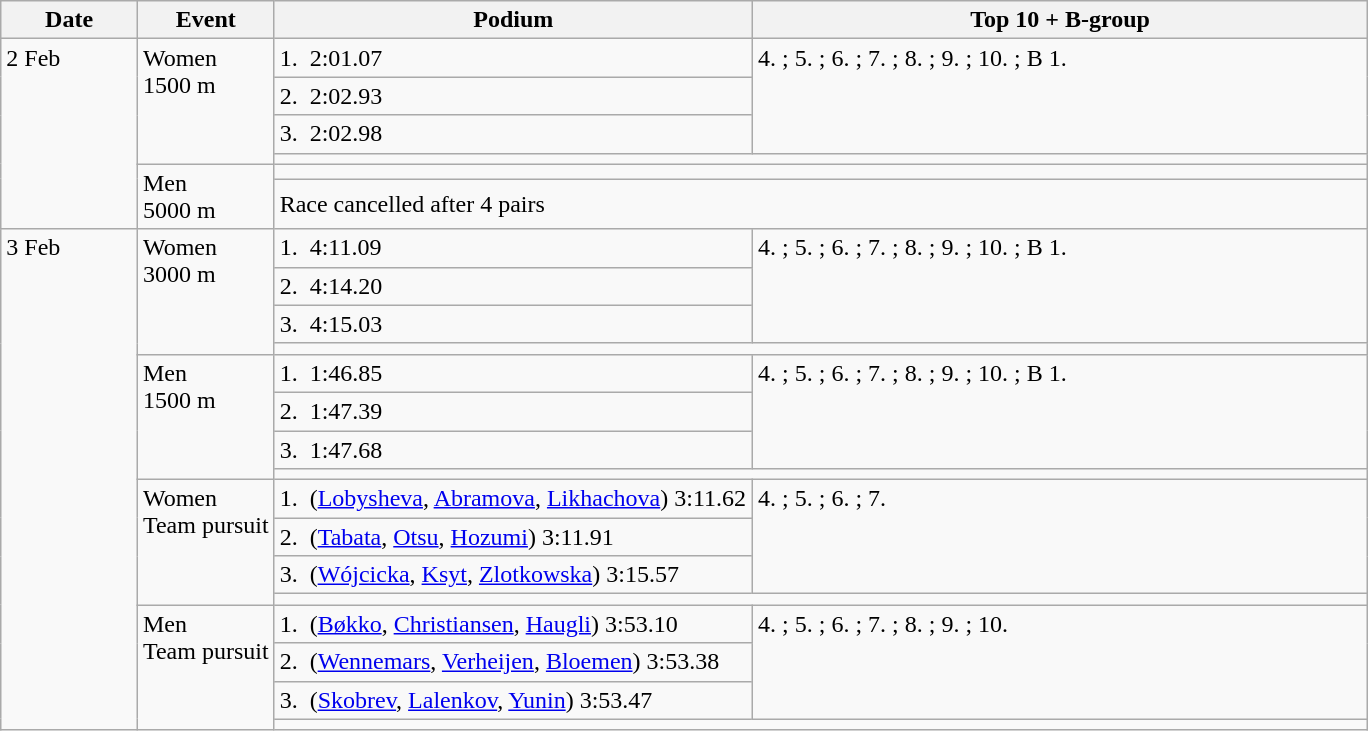<table class="wikitable">
<tr>
<th width="10%">Date</th>
<th width="10%">Event</th>
<th width="35%">Podium</th>
<th width="45%">Top 10 + B-group<br></th>
</tr>
<tr valign="top">
<td rowspan="6">2 Feb</td>
<td rowspan="4">Women<br>1500 m<br></td>
<td>1.  2:01.07</td>
<td rowspan="3">4. ; 5. ; 6. ; 7. ; 8. ; 9. ; 10. ; B 1. </td>
</tr>
<tr>
<td>2.  2:02.93</td>
</tr>
<tr>
<td>3.  2:02.98</td>
</tr>
<tr>
<td colspan="2"></td>
</tr>
<tr valign="top">
<td rowspan="2">Men<br>5000 m<br></td>
<td colspan="2"></td>
</tr>
<tr>
<td colspan="2">Race cancelled after 4 pairs<br></td>
</tr>
<tr valign="top">
<td rowspan="16">3 Feb</td>
<td rowspan="4">Women<br>3000 m<br></td>
<td>1.   4:11.09</td>
<td rowspan="3">4. ; 5. ; 6. ; 7. ; 8. ; 9. ; 10. ; B 1. </td>
</tr>
<tr>
<td>2.   4:14.20</td>
</tr>
<tr>
<td>3.  4:15.03</td>
</tr>
<tr>
<td colspan="2"></td>
</tr>
<tr valign="top">
<td rowspan="4">Men<br>1500 m<br></td>
<td>1.   1:46.85</td>
<td rowspan="3">4. ; 5. ; 6. ; 7. ; 8. ; 9. ; 10. ; B 1. </td>
</tr>
<tr>
<td>2.  1:47.39</td>
</tr>
<tr>
<td>3.  1:47.68</td>
</tr>
<tr>
<td colspan="2"></td>
</tr>
<tr valign="top">
<td rowspan="4">Women<br>Team pursuit<br></td>
<td>1.  (<a href='#'>Lobysheva</a>, <a href='#'>Abramova</a>, <a href='#'>Likhachova</a>) 3:11.62</td>
<td rowspan="3">4. ; 5. ; 6. ; 7. </td>
</tr>
<tr>
<td>2.  (<a href='#'>Tabata</a>, <a href='#'>Otsu</a>, <a href='#'>Hozumi</a>) 3:11.91</td>
</tr>
<tr>
<td>3.  (<a href='#'>Wójcicka</a>, <a href='#'>Ksyt</a>, <a href='#'>Zlotkowska</a>) 3:15.57</td>
</tr>
<tr>
<td colspan="2"></td>
</tr>
<tr valign="top">
<td rowspan="4">Men<br>Team pursuit<br></td>
<td>1.  (<a href='#'>Bøkko</a>, <a href='#'>Christiansen</a>, <a href='#'>Haugli</a>) 3:53.10</td>
<td rowspan="3">4. ; 5. ; 6. ; 7. ; 8. ; 9. ; 10. </td>
</tr>
<tr>
<td>2.  (<a href='#'>Wennemars</a>, <a href='#'>Verheijen</a>, <a href='#'>Bloemen</a>) 3:53.38</td>
</tr>
<tr>
<td>3.  (<a href='#'>Skobrev</a>, <a href='#'>Lalenkov</a>, <a href='#'>Yunin</a>) 3:53.47</td>
</tr>
<tr>
<td colspan="2"></td>
</tr>
</table>
